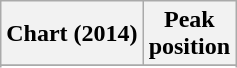<table class="wikitable plainrowheaders sortable" style="text-align:center">
<tr>
<th scope="col">Chart (2014)</th>
<th scope="col">Peak<br> position</th>
</tr>
<tr>
</tr>
<tr>
</tr>
<tr>
</tr>
</table>
